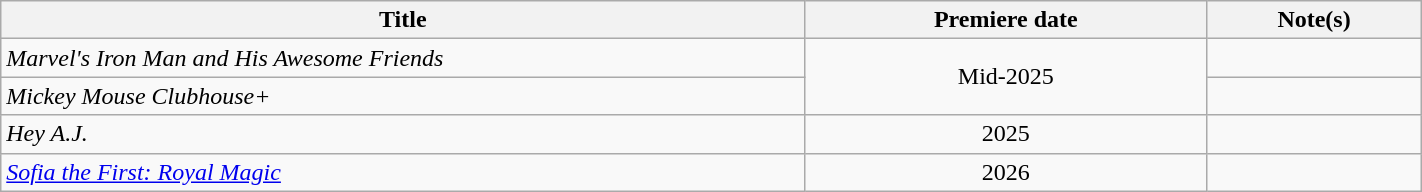<table class="wikitable plainrowheaders sortable" style="width:75%;text-align:center;">
<tr>
<th scope="col" style="width:20%;">Title</th>
<th scope="col" style="width:10%;">Premiere date</th>
<th class="unsortable" style="width:5%;">Note(s)</th>
</tr>
<tr>
<td scope="row" style="text-align:left;"><em>Marvel's Iron Man and His Awesome Friends</em></td>
<td rowspan="2">Mid-2025</td>
<td></td>
</tr>
<tr>
<td scope="row" style="text-align:left;"><em>Mickey Mouse Clubhouse+</em></td>
<td></td>
</tr>
<tr>
<td scope="row" style="text-align:left;"><em>Hey A.J.</em></td>
<td>2025</td>
<td></td>
</tr>
<tr>
<td scope="row" style="text-align:left;"><em><a href='#'>Sofia the First: Royal Magic</a></em></td>
<td>2026</td>
<td></td>
</tr>
</table>
